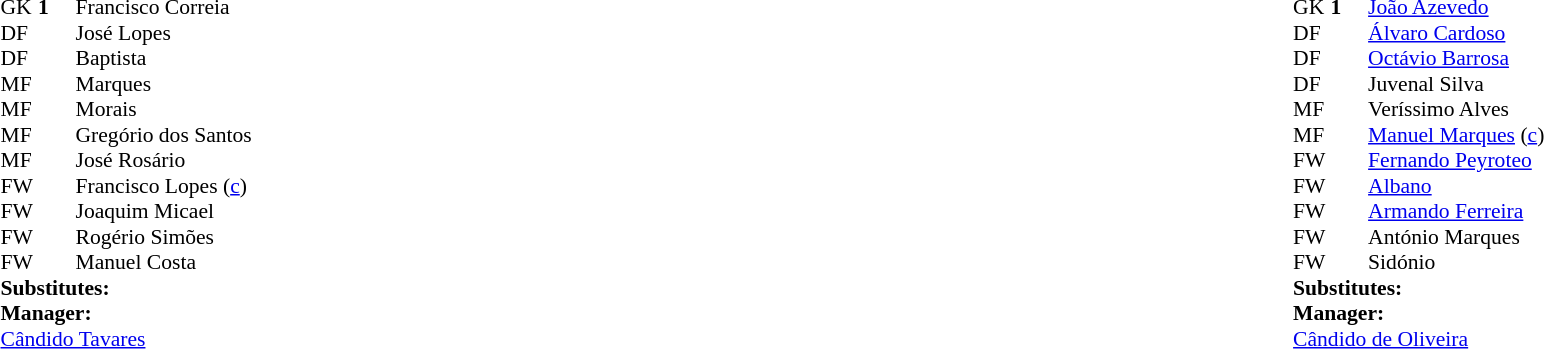<table width="100%">
<tr>
<td valign="top" width="50%"><br><table style="font-size: 90%" cellspacing="0" cellpadding="0">
<tr>
<td colspan="4"></td>
</tr>
<tr>
<th width=25></th>
<th width=25></th>
</tr>
<tr>
<td>GK</td>
<td><strong>1</strong></td>
<td> Francisco Correia</td>
</tr>
<tr>
<td>DF</td>
<td></td>
<td> José Lopes</td>
</tr>
<tr>
<td>DF</td>
<td></td>
<td> Baptista</td>
</tr>
<tr>
<td>MF</td>
<td></td>
<td> Marques</td>
</tr>
<tr>
<td>MF</td>
<td></td>
<td> Morais</td>
</tr>
<tr>
<td>MF</td>
<td></td>
<td> Gregório dos Santos</td>
</tr>
<tr>
<td>MF</td>
<td></td>
<td> José Rosário</td>
</tr>
<tr>
<td>FW</td>
<td></td>
<td> Francisco Lopes (<a href='#'>c</a>)</td>
</tr>
<tr>
<td>FW</td>
<td></td>
<td> Joaquim Micael</td>
</tr>
<tr>
<td>FW</td>
<td></td>
<td> Rogério Simões</td>
</tr>
<tr>
<td>FW</td>
<td></td>
<td> Manuel Costa</td>
</tr>
<tr>
<td colspan=3><strong>Substitutes:</strong></td>
</tr>
<tr>
<td colspan=3><strong>Manager:</strong></td>
</tr>
<tr>
<td colspan=4> <a href='#'>Cândido Tavares</a></td>
</tr>
</table>
</td>
<td valign="top"></td>
<td valign="top" width="50%"><br><table style="font-size: 90%" cellspacing="0" cellpadding="0" align=center>
<tr>
<td colspan="4"></td>
</tr>
<tr>
<th width=25></th>
<th width=25></th>
</tr>
<tr>
<td>GK</td>
<td><strong>1</strong></td>
<td> <a href='#'>João Azevedo</a></td>
</tr>
<tr>
<td>DF</td>
<td></td>
<td> <a href='#'>Álvaro Cardoso</a></td>
</tr>
<tr>
<td>DF</td>
<td></td>
<td> <a href='#'>Octávio Barrosa</a></td>
</tr>
<tr>
<td>DF</td>
<td></td>
<td> Juvenal Silva</td>
</tr>
<tr>
<td>MF</td>
<td></td>
<td> Veríssimo Alves</td>
</tr>
<tr>
<td>MF</td>
<td></td>
<td> <a href='#'>Manuel Marques</a> (<a href='#'>c</a>)</td>
</tr>
<tr>
<td>FW</td>
<td></td>
<td> <a href='#'>Fernando Peyroteo</a></td>
</tr>
<tr>
<td>FW</td>
<td></td>
<td> <a href='#'>Albano</a></td>
</tr>
<tr>
<td>FW</td>
<td></td>
<td> <a href='#'>Armando Ferreira</a></td>
</tr>
<tr>
<td>FW</td>
<td></td>
<td> António Marques</td>
</tr>
<tr>
<td>FW</td>
<td></td>
<td> Sidónio</td>
</tr>
<tr>
<td colspan=3><strong>Substitutes:</strong></td>
</tr>
<tr>
<td colspan=3><strong>Manager:</strong></td>
</tr>
<tr>
<td colspan=4> <a href='#'>Cândido de Oliveira</a></td>
</tr>
</table>
</td>
</tr>
</table>
